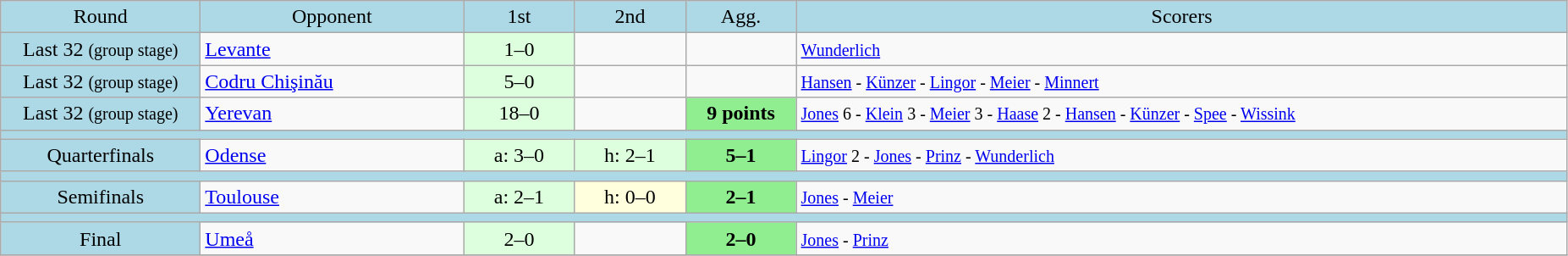<table class="wikitable" style="text-align:center">
<tr bgcolor=lightblue>
<td width=150px>Round</td>
<td width=200px>Opponent</td>
<td width=80px>1st</td>
<td width=80px>2nd</td>
<td width=80px>Agg.</td>
<td width=600px>Scorers</td>
</tr>
<tr>
<td bgcolor=lightblue>Last 32 <small>(group stage)</small></td>
<td align=left> <a href='#'>Levante</a></td>
<td bgcolor="#ddffdd">1–0</td>
<td></td>
<td></td>
<td align=left><small><a href='#'>Wunderlich</a></small></td>
</tr>
<tr>
<td bgcolor=lightblue>Last 32 <small>(group stage)</small></td>
<td align=left> <a href='#'>Codru Chişinău</a></td>
<td bgcolor="#ddffdd">5–0</td>
<td></td>
<td></td>
<td align=left><small><a href='#'>Hansen</a> - <a href='#'>Künzer</a> - <a href='#'>Lingor</a> - <a href='#'>Meier</a> - <a href='#'>Minnert</a></small></td>
</tr>
<tr>
<td bgcolor=lightblue>Last 32 <small>(group stage)</small></td>
<td align=left> <a href='#'>Yerevan</a></td>
<td bgcolor="#ddffdd">18–0</td>
<td></td>
<td bgcolor=lightgreen><strong>9 points</strong></td>
<td align=left><small><a href='#'>Jones</a> 6 - <a href='#'>Klein</a> 3 - <a href='#'>Meier</a> 3 - <a href='#'>Haase</a> 2 - <a href='#'>Hansen</a> - <a href='#'>Künzer</a> - <a href='#'>Spee</a> - <a href='#'>Wissink</a></small></td>
</tr>
<tr bgcolor=lightblue>
<td colspan=6></td>
</tr>
<tr>
<td bgcolor=lightblue>Quarterfinals</td>
<td align=left> <a href='#'>Odense</a></td>
<td bgcolor="#ddffdd">a: 3–0</td>
<td bgcolor="#ddffdd">h: 2–1</td>
<td bgcolor=lightgreen><strong>5–1</strong></td>
<td align=left><small><a href='#'>Lingor</a> 2 - <a href='#'>Jones</a> - <a href='#'>Prinz</a> - <a href='#'>Wunderlich</a></small></td>
</tr>
<tr bgcolor=lightblue>
<td colspan=6></td>
</tr>
<tr>
<td bgcolor=lightblue>Semifinals</td>
<td align=left> <a href='#'>Toulouse</a></td>
<td bgcolor="#ddffdd">a: 2–1</td>
<td bgcolor="#ffffdd">h: 0–0</td>
<td bgcolor=lightgreen><strong>2–1</strong></td>
<td align=left><small><a href='#'>Jones</a> - <a href='#'>Meier</a></small></td>
</tr>
<tr bgcolor=lightblue>
<td colspan=6></td>
</tr>
<tr>
<td bgcolor=lightblue>Final</td>
<td align=left> <a href='#'>Umeå</a></td>
<td bgcolor="#ddffdd">2–0</td>
<td></td>
<td bgcolor=lightgreen><strong>2–0</strong></td>
<td align=left><small><a href='#'>Jones</a> - <a href='#'>Prinz</a></small></td>
</tr>
<tr>
</tr>
</table>
